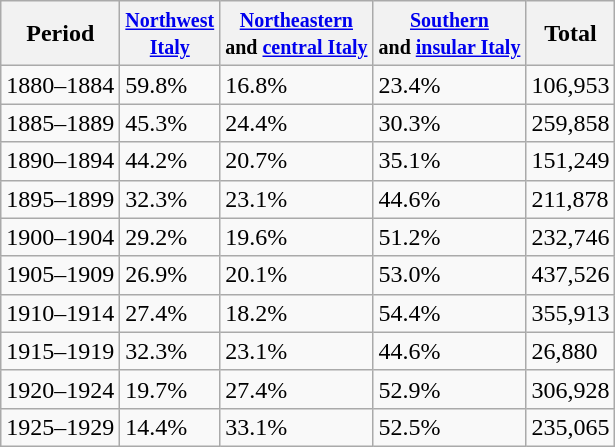<table class=wikitable>
<tr>
<th>Period</th>
<th><small><strong><a href='#'>Northwest <br> Italy</a></strong></small></th>
<th><small><strong><a href='#'>Northeastern</a> <br>and <a href='#'>central Italy</a></strong></small></th>
<th><small><strong><a href='#'>Southern</a><br>and <a href='#'>insular Italy</a></strong></small></th>
<th><strong>Total</strong></th>
</tr>
<tr>
<td>1880–1884</td>
<td>59.8%</td>
<td>16.8%</td>
<td>23.4%</td>
<td>106,953</td>
</tr>
<tr>
<td>1885–1889</td>
<td>45.3%</td>
<td>24.4%</td>
<td>30.3%</td>
<td>259,858</td>
</tr>
<tr>
<td>1890–1894</td>
<td>44.2%</td>
<td>20.7%</td>
<td>35.1%</td>
<td>151,249</td>
</tr>
<tr>
<td>1895–1899</td>
<td>32.3%</td>
<td>23.1%</td>
<td>44.6%</td>
<td>211,878</td>
</tr>
<tr>
<td>1900–1904</td>
<td>29.2%</td>
<td>19.6%</td>
<td>51.2%</td>
<td>232,746</td>
</tr>
<tr>
<td>1905–1909</td>
<td>26.9%</td>
<td>20.1%</td>
<td>53.0%</td>
<td>437,526</td>
</tr>
<tr>
<td>1910–1914</td>
<td>27.4%</td>
<td>18.2%</td>
<td>54.4%</td>
<td>355,913</td>
</tr>
<tr>
<td>1915–1919</td>
<td>32.3%</td>
<td>23.1%</td>
<td>44.6%</td>
<td>26,880</td>
</tr>
<tr>
<td>1920–1924</td>
<td>19.7%</td>
<td>27.4%</td>
<td>52.9%</td>
<td>306,928</td>
</tr>
<tr>
<td>1925–1929</td>
<td>14.4%</td>
<td>33.1%</td>
<td>52.5%</td>
<td>235,065</td>
</tr>
</table>
